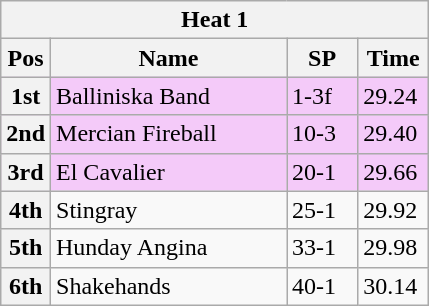<table class="wikitable">
<tr>
<th colspan="6">Heat 1</th>
</tr>
<tr>
<th width=20>Pos</th>
<th width=150>Name</th>
<th width=40>SP</th>
<th width=40>Time</th>
</tr>
<tr style="background: #f4caf9;">
<th>1st</th>
<td>Balliniska Band</td>
<td>1-3f</td>
<td>29.24</td>
</tr>
<tr style="background: #f4caf9;">
<th>2nd</th>
<td>Mercian Fireball</td>
<td>10-3</td>
<td>29.40</td>
</tr>
<tr style="background: #f4caf9;">
<th>3rd</th>
<td>El Cavalier</td>
<td>20-1</td>
<td>29.66</td>
</tr>
<tr>
<th>4th</th>
<td>Stingray</td>
<td>25-1</td>
<td>29.92</td>
</tr>
<tr>
<th>5th</th>
<td>Hunday Angina</td>
<td>33-1</td>
<td>29.98</td>
</tr>
<tr>
<th>6th</th>
<td>Shakehands</td>
<td>40-1</td>
<td>30.14</td>
</tr>
</table>
